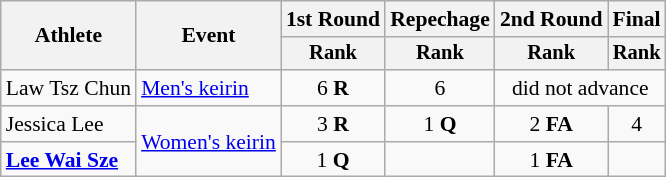<table class=wikitable style=font-size:90%;text-align:center>
<tr>
<th rowspan=2>Athlete</th>
<th rowspan=2>Event</th>
<th>1st Round</th>
<th>Repechage</th>
<th>2nd Round</th>
<th>Final</th>
</tr>
<tr style="font-size:95%">
<th>Rank</th>
<th>Rank</th>
<th>Rank</th>
<th>Rank</th>
</tr>
<tr>
<td align=left>Law Tsz Chun</td>
<td align=left><a href='#'>Men's keirin</a></td>
<td>6 <strong>R</strong></td>
<td>6</td>
<td colspan=2>did not advance</td>
</tr>
<tr>
<td align=left>Jessica Lee</td>
<td align=left rowspan=2><a href='#'>Women's keirin</a></td>
<td>3 <strong>R</strong></td>
<td>1 <strong>Q</strong></td>
<td>2 <strong>FA</strong></td>
<td>4</td>
</tr>
<tr>
<td align=left><strong><a href='#'>Lee Wai Sze</a></strong></td>
<td>1 <strong>Q</strong></td>
<td></td>
<td>1 <strong>FA</strong></td>
<td></td>
</tr>
</table>
